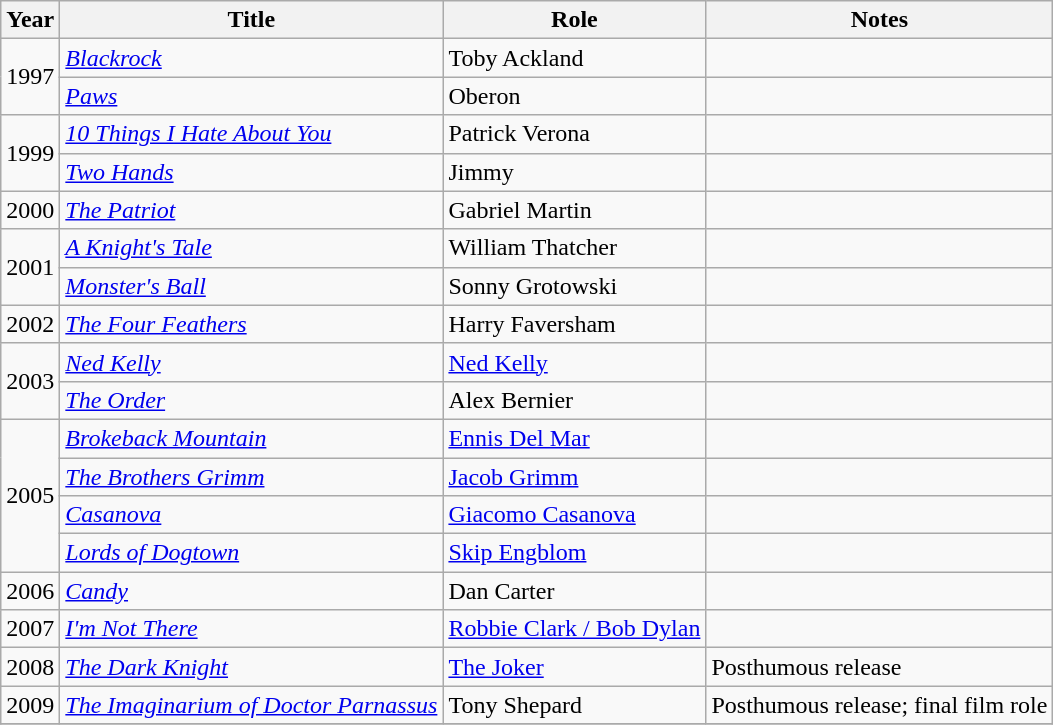<table class="wikitable sortable">
<tr>
<th>Year</th>
<th>Title</th>
<th>Role</th>
<th class="unsortable">Notes</th>
</tr>
<tr>
<td rowspan="2">1997</td>
<td><em><a href='#'>Blackrock</a></em></td>
<td>Toby Ackland</td>
<td></td>
</tr>
<tr>
<td><em><a href='#'>Paws</a></em></td>
<td>Oberon</td>
<td></td>
</tr>
<tr>
<td rowspan="2">1999</td>
<td><em><a href='#'>10 Things I Hate About You</a></em></td>
<td>Patrick Verona</td>
<td></td>
</tr>
<tr>
<td><em><a href='#'>Two Hands</a></em></td>
<td>Jimmy</td>
<td></td>
</tr>
<tr>
<td>2000</td>
<td><em><a href='#'>The Patriot</a></em></td>
<td>Gabriel Martin</td>
<td></td>
</tr>
<tr>
<td rowspan="2">2001</td>
<td><em><a href='#'>A Knight's Tale</a></em></td>
<td>William Thatcher</td>
<td></td>
</tr>
<tr>
<td><em><a href='#'>Monster's Ball</a></em></td>
<td>Sonny Grotowski</td>
<td></td>
</tr>
<tr>
<td>2002</td>
<td><em><a href='#'>The Four Feathers</a></em></td>
<td>Harry Faversham</td>
<td></td>
</tr>
<tr>
<td rowspan="2">2003</td>
<td><em><a href='#'>Ned Kelly</a></em></td>
<td><a href='#'>Ned Kelly</a></td>
<td></td>
</tr>
<tr>
<td><em><a href='#'>The Order</a></em></td>
<td>Alex Bernier</td>
<td></td>
</tr>
<tr>
<td rowspan="4">2005</td>
<td><em><a href='#'>Brokeback Mountain</a></em></td>
<td><a href='#'>Ennis Del Mar</a></td>
<td></td>
</tr>
<tr>
<td><em><a href='#'>The Brothers Grimm</a></em></td>
<td><a href='#'>Jacob Grimm</a></td>
<td></td>
</tr>
<tr>
<td><em><a href='#'>Casanova</a></em></td>
<td><a href='#'>Giacomo Casanova</a></td>
<td></td>
</tr>
<tr>
<td><em><a href='#'>Lords of Dogtown</a></em></td>
<td><a href='#'>Skip Engblom</a></td>
<td></td>
</tr>
<tr>
<td>2006</td>
<td><em><a href='#'>Candy</a></em></td>
<td>Dan Carter</td>
<td></td>
</tr>
<tr>
<td>2007</td>
<td><em><a href='#'>I'm Not There</a></em></td>
<td><a href='#'>Robbie Clark / Bob Dylan</a></td>
<td></td>
</tr>
<tr>
<td>2008</td>
<td><em><a href='#'>The Dark Knight</a></em></td>
<td><a href='#'>The Joker</a></td>
<td>Posthumous release</td>
</tr>
<tr>
<td>2009</td>
<td><em><a href='#'>The Imaginarium of Doctor Parnassus</a></em></td>
<td>Tony Shepard</td>
<td>Posthumous release; final film role</td>
</tr>
<tr>
</tr>
</table>
